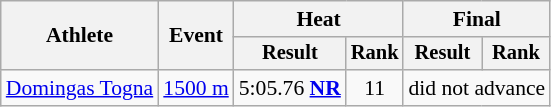<table class=wikitable style=font-size:90%>
<tr>
<th rowspan=2>Athlete</th>
<th rowspan=2>Event</th>
<th colspan=2>Heat</th>
<th colspan=2>Final</th>
</tr>
<tr style="font-size:95%">
<th>Result</th>
<th>Rank</th>
<th>Result</th>
<th>Rank</th>
</tr>
<tr align=center>
<td align=left><a href='#'>Domingas Togna</a></td>
<td align=left><a href='#'>1500 m</a></td>
<td>5:05.76 <strong><a href='#'>NR</a></strong></td>
<td>11</td>
<td colspan=2>did not advance</td>
</tr>
</table>
